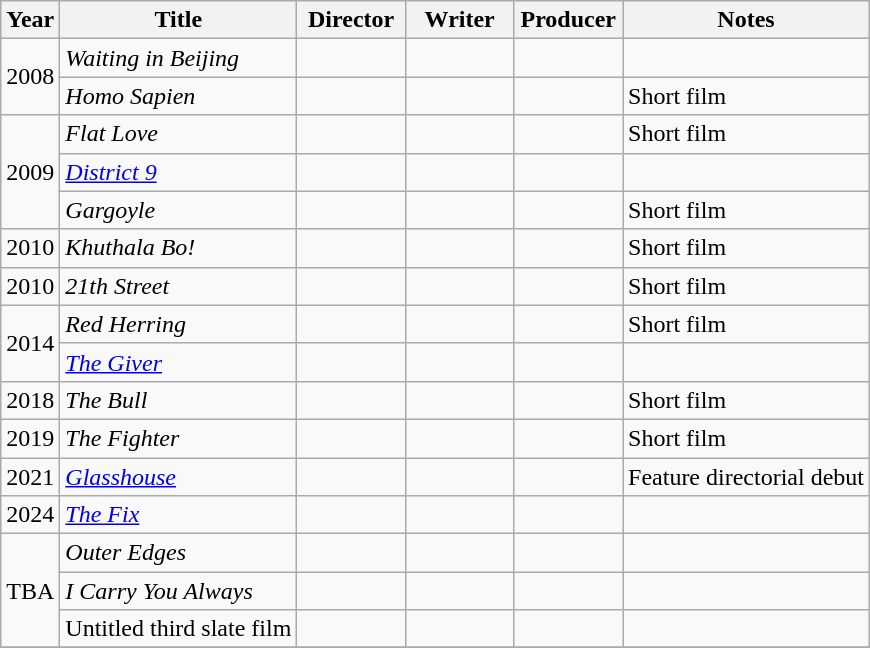<table class="wikitable sortable">
<tr>
<th>Year</th>
<th>Title</th>
<th width="65">Director</th>
<th width="65">Writer</th>
<th width="65">Producer</th>
<th>Notes</th>
</tr>
<tr>
<td rowspan="2">2008</td>
<td><em>Waiting in Beijing</em></td>
<td></td>
<td></td>
<td></td>
<td></td>
</tr>
<tr>
<td><em>Homo Sapien</em></td>
<td></td>
<td></td>
<td></td>
<td>Short film</td>
</tr>
<tr>
<td rowspan="3">2009</td>
<td><em>Flat Love</em></td>
<td></td>
<td></td>
<td></td>
<td>Short film</td>
</tr>
<tr>
<td><em><a href='#'>District 9</a></em></td>
<td></td>
<td></td>
<td></td>
<td></td>
</tr>
<tr>
<td><em>Gargoyle</em></td>
<td></td>
<td></td>
<td></td>
<td>Short film</td>
</tr>
<tr>
<td>2010</td>
<td><em>Khuthala Bo!</em></td>
<td></td>
<td></td>
<td></td>
<td>Short film</td>
</tr>
<tr>
<td>2010</td>
<td><em>21th Street</em></td>
<td></td>
<td></td>
<td></td>
<td>Short film</td>
</tr>
<tr>
<td rowspan="2">2014</td>
<td><em>Red Herring</em></td>
<td></td>
<td></td>
<td></td>
<td>Short film</td>
</tr>
<tr>
<td><em><a href='#'>The Giver</a></em></td>
<td></td>
<td></td>
<td></td>
<td></td>
</tr>
<tr>
<td>2018</td>
<td><em>The Bull</em></td>
<td></td>
<td></td>
<td></td>
<td>Short film</td>
</tr>
<tr>
<td>2019</td>
<td><em>The Fighter</em></td>
<td></td>
<td></td>
<td></td>
<td>Short film</td>
</tr>
<tr>
<td>2021</td>
<td><em><a href='#'>Glasshouse</a></em></td>
<td></td>
<td></td>
<td></td>
<td>Feature directorial debut</td>
</tr>
<tr>
<td>2024</td>
<td><em><a href='#'>The Fix</a></em></td>
<td></td>
<td></td>
<td></td>
<td></td>
</tr>
<tr>
<td rowspan="3">TBA</td>
<td><em>Outer Edges</em></td>
<td></td>
<td></td>
<td></td>
<td></td>
</tr>
<tr>
<td><em>I Carry You Always</em></td>
<td></td>
<td></td>
<td></td>
<td></td>
</tr>
<tr>
<td>Untitled third slate film</td>
<td></td>
<td></td>
<td></td>
<td></td>
</tr>
<tr>
</tr>
</table>
